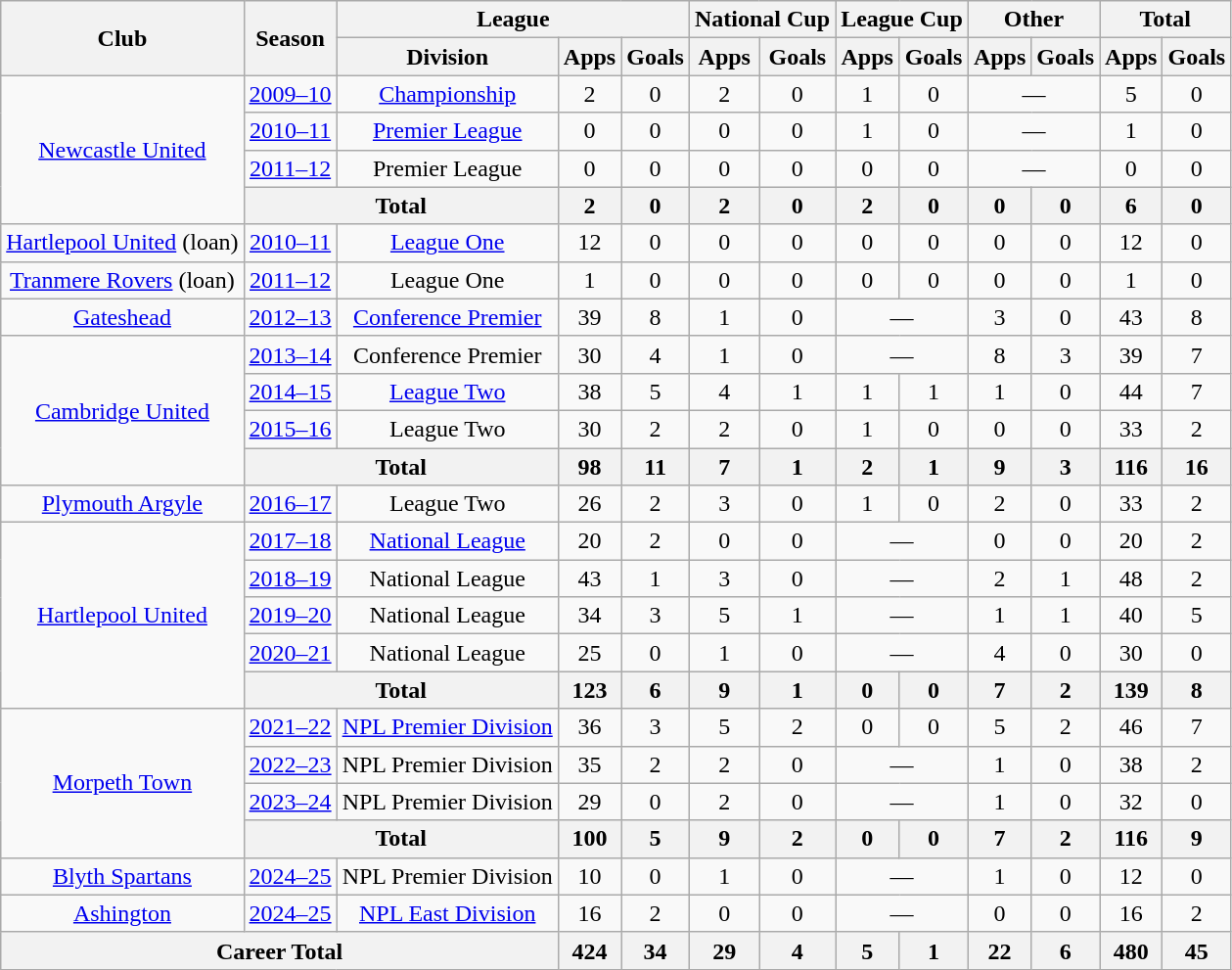<table class="wikitable" style="text-align: center">
<tr>
<th rowspan="2">Club</th>
<th rowspan="2">Season</th>
<th colspan="3">League</th>
<th colspan="2">National Cup</th>
<th colspan="2">League Cup</th>
<th colspan="2">Other</th>
<th colspan="2">Total</th>
</tr>
<tr>
<th>Division</th>
<th>Apps</th>
<th>Goals</th>
<th>Apps</th>
<th>Goals</th>
<th>Apps</th>
<th>Goals</th>
<th>Apps</th>
<th>Goals</th>
<th>Apps</th>
<th>Goals</th>
</tr>
<tr>
<td rowspan="4" style="text-align: center;"><a href='#'>Newcastle United</a></td>
<td style="text-align: center;"><a href='#'>2009–10</a></td>
<td style="text-align: center;"><a href='#'>Championship</a></td>
<td style="text-align: center;">2</td>
<td style="text-align: center;">0</td>
<td style="text-align: center;">2</td>
<td style="text-align: center;">0</td>
<td style="text-align: center;">1</td>
<td style="text-align: center;">0</td>
<td colspan="2" style="text-align: center;">—</td>
<td style="text-align: center;">5</td>
<td style="text-align: center;">0</td>
</tr>
<tr>
<td style="text-align: center;"><a href='#'>2010–11</a></td>
<td style="text-align: center;"><a href='#'>Premier League</a></td>
<td style="text-align: center;">0</td>
<td style="text-align: center;">0</td>
<td style="text-align: center;">0</td>
<td style="text-align: center;">0</td>
<td style="text-align: center;">1</td>
<td style="text-align: center;">0</td>
<td colspan="2" style="text-align: center;">—</td>
<td style="text-align: center;">1</td>
<td style="text-align: center;">0</td>
</tr>
<tr>
<td style="text-align: center;"><a href='#'>2011–12</a></td>
<td style="text-align: center;">Premier League</td>
<td style="text-align: center;">0</td>
<td style="text-align: center;">0</td>
<td style="text-align: center;">0</td>
<td style="text-align: center;">0</td>
<td style="text-align: center;">0</td>
<td style="text-align: center;">0</td>
<td colspan="2" style="text-align: center;">—</td>
<td style="text-align: center;">0</td>
<td style="text-align: center;">0</td>
</tr>
<tr>
<th colspan="2" style="text-align: center; font-weight: bold;">Total</th>
<th style="text-align: center; font-weight: bold;">2</th>
<th style="text-align: center; font-weight: bold;">0</th>
<th style="text-align: center; font-weight: bold;">2</th>
<th style="text-align: center; font-weight: bold;">0</th>
<th style="text-align: center; font-weight: bold;">2</th>
<th style="text-align: center; font-weight: bold;">0</th>
<th style="text-align: center; font-weight: bold;">0</th>
<th style="text-align: center; font-weight: bold;">0</th>
<th style="text-align: center; font-weight: bold;">6</th>
<th style="text-align: center; font-weight: bold;">0</th>
</tr>
<tr>
<td style="text-align: center;"><a href='#'>Hartlepool United</a> (loan)</td>
<td style="text-align: center;"><a href='#'>2010–11</a></td>
<td style="text-align: center;"><a href='#'>League One</a></td>
<td style="text-align: center;">12</td>
<td style="text-align: center;">0</td>
<td style="text-align: center;">0</td>
<td style="text-align: center;">0</td>
<td style="text-align: center;">0</td>
<td style="text-align: center;">0</td>
<td style="text-align: center;">0</td>
<td style="text-align: center;">0</td>
<td style="text-align: center;">12</td>
<td style="text-align: center;">0</td>
</tr>
<tr>
<td style="text-align: center;"><a href='#'>Tranmere Rovers</a> (loan)</td>
<td style="text-align: center;"><a href='#'>2011–12</a></td>
<td style="text-align: center;">League One</td>
<td style="text-align: center;">1</td>
<td style="text-align: center;">0</td>
<td style="text-align: center;">0</td>
<td style="text-align: center;">0</td>
<td style="text-align: center;">0</td>
<td style="text-align: center;">0</td>
<td style="text-align: center;">0</td>
<td style="text-align: center;">0</td>
<td style="text-align: center;">1</td>
<td style="text-align: center;">0</td>
</tr>
<tr>
<td style="text-align: center;"><a href='#'>Gateshead</a></td>
<td style="text-align: center;"><a href='#'>2012–13</a></td>
<td style="text-align: center;"><a href='#'>Conference Premier</a></td>
<td style="text-align: center;">39</td>
<td style="text-align: center;">8</td>
<td style="text-align: center;">1</td>
<td style="text-align: center;">0</td>
<td colspan="2" style="text-align: center;">—</td>
<td style="text-align: center;">3</td>
<td style="text-align: center;">0</td>
<td style="text-align: center;">43</td>
<td style="text-align: center;">8</td>
</tr>
<tr>
<td rowspan="4" style="text-align: center;"><a href='#'>Cambridge United</a></td>
<td style="text-align: center;"><a href='#'>2013–14</a></td>
<td style="text-align: center;">Conference Premier</td>
<td style="text-align: center;">30</td>
<td style="text-align: center;">4</td>
<td style="text-align: center;">1</td>
<td style="text-align: center;">0</td>
<td colspan="2" style="text-align: center;">—</td>
<td style="text-align: center;">8</td>
<td style="text-align: center;">3</td>
<td style="text-align: center;">39</td>
<td style="text-align: center;">7</td>
</tr>
<tr>
<td style="text-align: center;"><a href='#'>2014–15</a></td>
<td style="text-align: center;"><a href='#'>League Two</a></td>
<td style="text-align: center;">38</td>
<td style="text-align: center;">5</td>
<td style="text-align: center;">4</td>
<td style="text-align: center;">1</td>
<td style="text-align: center;">1</td>
<td style="text-align: center;">1</td>
<td style="text-align: center;">1</td>
<td style="text-align: center;">0</td>
<td style="text-align: center;">44</td>
<td style="text-align: center;">7</td>
</tr>
<tr>
<td style="text-align: center;"><a href='#'>2015–16</a></td>
<td style="text-align: center;">League Two</td>
<td style="text-align: center;">30</td>
<td style="text-align: center;">2</td>
<td style="text-align: center;">2</td>
<td style="text-align: center;">0</td>
<td style="text-align: center;">1</td>
<td style="text-align: center;">0</td>
<td style="text-align: center;">0</td>
<td style="text-align: center;">0</td>
<td style="text-align: center;">33</td>
<td style="text-align: center;">2</td>
</tr>
<tr>
<th colspan="2" style="text-align: center; font-weight: bold;">Total</th>
<th style="text-align: center; font-weight: bold;">98</th>
<th style="text-align: center; font-weight: bold;">11</th>
<th style="text-align: center; font-weight: bold;">7</th>
<th style="text-align: center; font-weight: bold;">1</th>
<th style="text-align: center; font-weight: bold;">2</th>
<th style="text-align: center; font-weight: bold;">1</th>
<th style="text-align: center; font-weight: bold;">9</th>
<th style="text-align: center; font-weight: bold;">3</th>
<th style="text-align: center; font-weight: bold;">116</th>
<th style="text-align: center; font-weight: bold;">16</th>
</tr>
<tr>
<td style="text-align: center;"><a href='#'>Plymouth Argyle</a></td>
<td style="text-align: center;"><a href='#'>2016–17</a></td>
<td style="text-align: center;">League Two</td>
<td style="text-align: center;">26</td>
<td style="text-align: center;">2</td>
<td style="text-align: center;">3</td>
<td style="text-align: center;">0</td>
<td style="text-align: center;">1</td>
<td style="text-align: center;">0</td>
<td style="text-align: center;">2</td>
<td style="text-align: center;">0</td>
<td style="text-align: center;">33</td>
<td style="text-align: center;">2</td>
</tr>
<tr>
<td rowspan="5" style="text-align: center;"><a href='#'>Hartlepool United</a></td>
<td style="text-align: center;"><a href='#'>2017–18</a></td>
<td style="text-align: center;"><a href='#'>National League</a></td>
<td style="text-align: center;">20</td>
<td style="text-align: center;">2</td>
<td style="text-align: center;">0</td>
<td style="text-align: center;">0</td>
<td colspan="2" style="text-align: center;">—</td>
<td style="text-align: center;">0</td>
<td style="text-align: center;">0</td>
<td style="text-align: center;">20</td>
<td style="text-align: center;">2</td>
</tr>
<tr>
<td style="text-align: center;"><a href='#'>2018–19</a></td>
<td style="text-align: center;">National League</td>
<td style="text-align: center;">43</td>
<td style="text-align: center;">1</td>
<td style="text-align: center;">3</td>
<td style="text-align: center;">0</td>
<td colspan="2" style="text-align: center;">—</td>
<td style="text-align: center;">2</td>
<td style="text-align: center;">1</td>
<td style="text-align: center;">48</td>
<td style="text-align: center;">2</td>
</tr>
<tr>
<td style="text-align: center;"><a href='#'>2019–20</a></td>
<td style="text-align: center;">National League</td>
<td style="text-align: center;">34</td>
<td style="text-align: center;">3</td>
<td style="text-align: center;">5</td>
<td style="text-align: center;">1</td>
<td colspan="2" style="text-align: center;">—</td>
<td style="text-align: center;">1</td>
<td style="text-align: center;">1</td>
<td style="text-align: center;">40</td>
<td style="text-align: center;">5</td>
</tr>
<tr>
<td style="text-align: center;"><a href='#'>2020–21</a></td>
<td style="text-align: center;">National League</td>
<td style="text-align: center;">25</td>
<td style="text-align: center;">0</td>
<td style="text-align: center;">1</td>
<td style="text-align: center;">0</td>
<td colspan="2" style="text-align: center;">—</td>
<td style="text-align: center;">4</td>
<td style="text-align: center;">0</td>
<td style="text-align: center;">30</td>
<td style="text-align: center;">0</td>
</tr>
<tr>
<th colspan="2" style="text-align: center; font-weight: bold;">Total</th>
<th style="text-align: center; font-weight: bold;">123</th>
<th style="text-align: center; font-weight: bold;">6</th>
<th style="text-align: center; font-weight: bold;">9</th>
<th style="text-align: center; font-weight: bold;">1</th>
<th style="text-align: center; font-weight: bold;">0</th>
<th style="text-align: center; font-weight: bold;">0</th>
<th style="text-align: center; font-weight: bold;">7</th>
<th style="text-align: center; font-weight: bold;">2</th>
<th style="text-align: center; font-weight: bold;">139</th>
<th style="text-align: center; font-weight: bold;">8</th>
</tr>
<tr>
<td rowspan="4" style="text-align: center;"><a href='#'>Morpeth Town</a></td>
<td style="text-align: center;"><a href='#'>2021–22</a></td>
<td style="text-align: center;"><a href='#'>NPL Premier Division</a></td>
<td style="text-align: center;">36</td>
<td style="text-align: center;">3</td>
<td style="text-align: center;">5</td>
<td style="text-align: center;">2</td>
<td style="text-align: center;">0</td>
<td style="text-align: center;">0</td>
<td style="text-align: center;">5</td>
<td style="text-align: center;">2</td>
<td style="text-align: center;">46</td>
<td style="text-align: center;">7</td>
</tr>
<tr>
<td style="text-align: center;"><a href='#'>2022–23</a></td>
<td style="text-align: center;">NPL Premier Division</td>
<td style="text-align: center;">35</td>
<td style="text-align: center;">2</td>
<td style="text-align: center;">2</td>
<td style="text-align: center;">0</td>
<td colspan="2" style="text-align: center;">—</td>
<td style="text-align: center;">1</td>
<td style="text-align: center;">0</td>
<td style="text-align: center;">38</td>
<td style="text-align: center;">2</td>
</tr>
<tr>
<td style="text-align: center;"><a href='#'>2023–24</a></td>
<td style="text-align: center;">NPL Premier Division</td>
<td style="text-align: center;">29</td>
<td style="text-align: center;">0</td>
<td style="text-align: center;">2</td>
<td style="text-align: center;">0</td>
<td colspan="2" style="text-align: center;">—</td>
<td style="text-align: center;">1</td>
<td style="text-align: center;">0</td>
<td style="text-align: center;">32</td>
<td style="text-align: center;">0</td>
</tr>
<tr>
<th colspan="2" style="text-align: center; font-weight: bold;">Total</th>
<th style="text-align: center; font-weight: bold;">100</th>
<th style="text-align: center; font-weight: bold;">5</th>
<th style="text-align: center; font-weight: bold;">9</th>
<th style="text-align: center; font-weight: bold;">2</th>
<th style="text-align: center; font-weight: bold;">0</th>
<th style="text-align: center; font-weight: bold;">0</th>
<th style="text-align: center; font-weight: bold;">7</th>
<th style="text-align: center; font-weight: bold;">2</th>
<th style="text-align: center; font-weight: bold;">116</th>
<th style="text-align: center; font-weight: bold;">9</th>
</tr>
<tr>
<td style="text-align: center;"><a href='#'>Blyth Spartans</a></td>
<td style="text-align: center;"><a href='#'>2024–25</a></td>
<td style="text-align: center;">NPL Premier Division</td>
<td style="text-align: center;">10</td>
<td style="text-align: center;">0</td>
<td style="text-align: center;">1</td>
<td style="text-align: center;">0</td>
<td colspan="2" style="text-align: center;">—</td>
<td style="text-align: center;">1</td>
<td style="text-align: center;">0</td>
<td style="text-align: center;">12</td>
<td style="text-align: center;">0</td>
</tr>
<tr>
<td style="text-align: center;"><a href='#'>Ashington</a></td>
<td style="text-align: center;"><a href='#'>2024–25</a></td>
<td style="text-align: center;"><a href='#'>NPL East Division</a></td>
<td style="text-align: center;">16</td>
<td style="text-align: center;">2</td>
<td style="text-align: center;">0</td>
<td style="text-align: center;">0</td>
<td colspan="2" style="text-align: center;">—</td>
<td style="text-align: center;">0</td>
<td style="text-align: center;">0</td>
<td style="text-align: center;">16</td>
<td style="text-align: center;">2</td>
</tr>
<tr>
<th colspan="3" style="text-align: center; font-weight: bold;">Career Total</th>
<th style="text-align: center; font-weight: bold;">424</th>
<th style="text-align: center; font-weight: bold;">34</th>
<th style="text-align: center; font-weight: bold;">29</th>
<th style="text-align: center; font-weight: bold;">4</th>
<th style="text-align: center; font-weight: bold;">5</th>
<th style="text-align: center; font-weight: bold;">1</th>
<th style="text-align: center; font-weight: bold;">22</th>
<th style="text-align: center; font-weight: bold;">6</th>
<th style="text-align: center; font-weight: bold;">480</th>
<th style="text-align: center; font-weight: bold;">45</th>
</tr>
</table>
